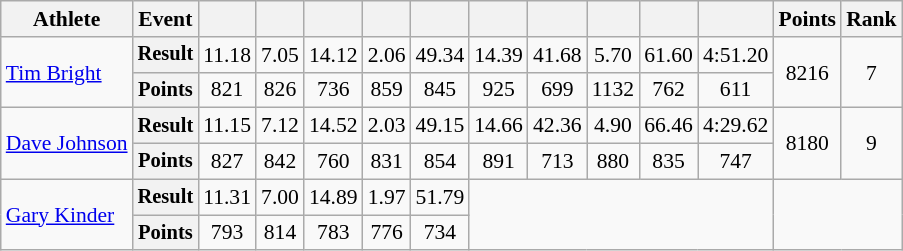<table class=wikitable style=font-size:90%;text-align:center>
<tr>
<th>Athlete</th>
<th>Event</th>
<th></th>
<th></th>
<th></th>
<th></th>
<th></th>
<th></th>
<th></th>
<th></th>
<th></th>
<th></th>
<th>Points</th>
<th>Rank</th>
</tr>
<tr>
<td align=left rowspan=2><a href='#'>Tim Bright</a></td>
<th style=font-size:95%>Result</th>
<td>11.18</td>
<td>7.05</td>
<td>14.12</td>
<td>2.06</td>
<td>49.34</td>
<td>14.39</td>
<td>41.68</td>
<td>5.70</td>
<td>61.60</td>
<td>4:51.20</td>
<td rowspan=2>8216</td>
<td rowspan=2>7</td>
</tr>
<tr>
<th style=font-size:95%>Points</th>
<td>821</td>
<td>826</td>
<td>736</td>
<td>859</td>
<td>845</td>
<td>925</td>
<td>699</td>
<td>1132</td>
<td>762</td>
<td>611</td>
</tr>
<tr>
<td align=left rowspan=2><a href='#'>Dave Johnson</a></td>
<th style=font-size:95%>Result</th>
<td>11.15</td>
<td>7.12</td>
<td>14.52</td>
<td>2.03</td>
<td>49.15</td>
<td>14.66</td>
<td>42.36</td>
<td>4.90</td>
<td>66.46</td>
<td>4:29.62</td>
<td rowspan=2>8180</td>
<td rowspan=2>9</td>
</tr>
<tr>
<th style=font-size:95%>Points</th>
<td>827</td>
<td>842</td>
<td>760</td>
<td>831</td>
<td>854</td>
<td>891</td>
<td>713</td>
<td>880</td>
<td>835</td>
<td>747</td>
</tr>
<tr>
<td align=left rowspan=2><a href='#'>Gary Kinder</a></td>
<th style=font-size:95%>Result</th>
<td>11.31</td>
<td>7.00</td>
<td>14.89</td>
<td>1.97</td>
<td>51.79</td>
<td rowspan=2 colspan=5></td>
<td rowspan=2 colspan=2></td>
</tr>
<tr>
<th style=font-size:95%>Points</th>
<td>793</td>
<td>814</td>
<td>783</td>
<td>776</td>
<td>734</td>
</tr>
</table>
